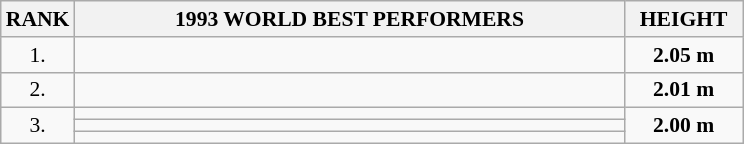<table class="wikitable" style="border-collapse: collapse; font-size: 90%;">
<tr>
<th>RANK</th>
<th align="center" style="width: 25em">1993 WORLD BEST PERFORMERS</th>
<th align="center" style="width: 5em">HEIGHT</th>
</tr>
<tr>
<td align="center">1.</td>
<td></td>
<td align="center"><strong>2.05 m</strong></td>
</tr>
<tr>
<td align="center">2.</td>
<td></td>
<td align="center"><strong>2.01 m</strong></td>
</tr>
<tr>
<td rowspan=3 align="center">3.</td>
<td></td>
<td rowspan=3 align="center"><strong>2.00 m</strong></td>
</tr>
<tr>
<td></td>
</tr>
<tr>
<td></td>
</tr>
</table>
